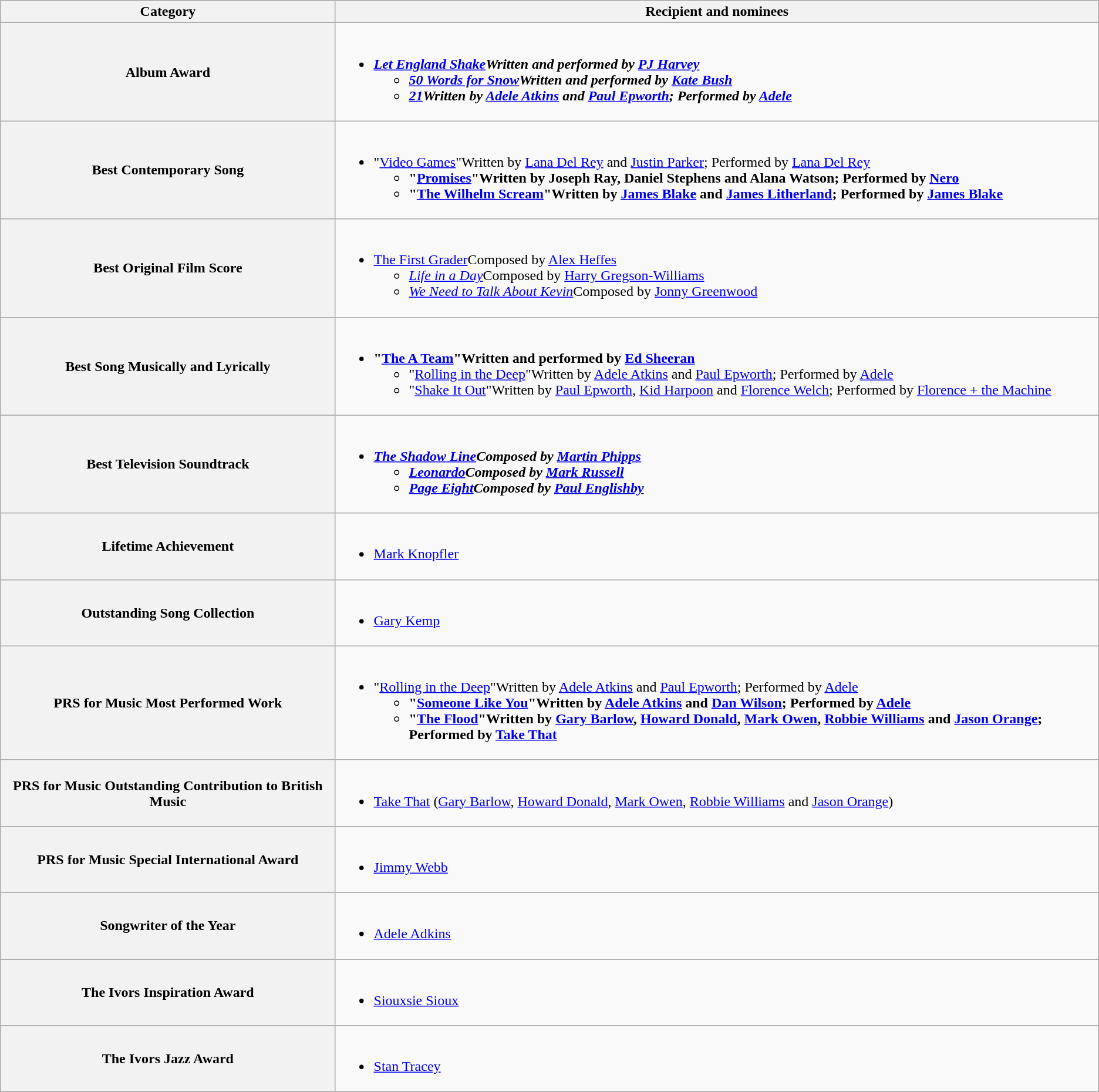<table class="wikitable">
<tr>
<th width="25%">Category</th>
<th width="57%">Recipient and nominees</th>
</tr>
<tr>
<th scope="row">Album Award</th>
<td><br><ul><li><strong><em><a href='#'>Let England Shake</a><em>Written and performed by <a href='#'>PJ Harvey</a><strong><ul><li></em><a href='#'>50 Words for Snow</a><em>Written and performed by <a href='#'>Kate Bush</a></li><li></em><a href='#'>21</a><em>Written by <a href='#'>Adele Atkins</a> and <a href='#'>Paul Epworth</a>; Performed by <a href='#'>Adele</a></li></ul></li></ul></td>
</tr>
<tr>
<th scope="row">Best Contemporary Song</th>
<td><br><ul><li></strong>"<a href='#'>Video Games</a>"Written by <a href='#'>Lana Del Rey</a> and <a href='#'>Justin Parker</a>; Performed by <a href='#'>Lana Del Rey</a><strong><ul><li>"<a href='#'>Promises</a>"Written by Joseph Ray, Daniel Stephens and Alana Watson; Performed by <a href='#'>Nero</a></li><li>"<a href='#'>The Wilhelm Scream</a>"Written by <a href='#'>James Blake</a> and <a href='#'>James Litherland</a>; Performed by <a href='#'>James Blake</a></li></ul></li></ul></td>
</tr>
<tr>
<th scope="row">Best Original Film Score</th>
<td><br><ul><li></em></strong><a href='#'>The First Grader</a></em>Composed by <a href='#'>Alex Heffes</a></strong><ul><li><em><a href='#'>Life in a Day</a></em>Composed by <a href='#'>Harry Gregson-Williams</a></li><li><em><a href='#'>We Need to Talk About Kevin</a></em>Composed by <a href='#'>Jonny Greenwood</a></li></ul></li></ul></td>
</tr>
<tr>
<th scope="row">Best Song Musically and Lyrically</th>
<td><br><ul><li><strong>"<a href='#'>The A Team</a>"Written and performed by <a href='#'>Ed Sheeran</a></strong><ul><li>"<a href='#'>Rolling in the Deep</a>"Written by <a href='#'>Adele Atkins</a> and <a href='#'>Paul Epworth</a>; Performed by <a href='#'>Adele</a></li><li>"<a href='#'>Shake It Out</a>"Written by <a href='#'>Paul Epworth</a>, <a href='#'>Kid Harpoon</a> and <a href='#'>Florence Welch</a>; Performed by <a href='#'>Florence + the Machine</a></li></ul></li></ul></td>
</tr>
<tr>
<th scope="row">Best Television Soundtrack</th>
<td><br><ul><li><strong><em><a href='#'>The Shadow Line</a><em>Composed by <a href='#'>Martin Phipps</a><strong><ul><li></em><a href='#'>Leonardo</a><em>Composed by <a href='#'>Mark Russell</a></li><li></em><a href='#'>Page Eight</a><em>Composed by <a href='#'>Paul Englishby</a></li></ul></li></ul></td>
</tr>
<tr>
<th scope="row">Lifetime Achievement</th>
<td><br><ul><li></strong><a href='#'>Mark Knopfler</a><strong></li></ul></td>
</tr>
<tr>
<th scope="row">Outstanding Song Collection</th>
<td><br><ul><li></strong><a href='#'>Gary Kemp</a><strong></li></ul></td>
</tr>
<tr>
<th scope="row">PRS for Music Most Performed Work</th>
<td><br><ul><li></strong>"<a href='#'>Rolling in the Deep</a>"Written by <a href='#'>Adele Atkins</a> and <a href='#'>Paul Epworth</a>; Performed by <a href='#'>Adele</a><strong><ul><li>"<a href='#'>Someone Like You</a>"Written by <a href='#'>Adele Atkins</a> and <a href='#'>Dan Wilson</a>; Performed by <a href='#'>Adele</a></li><li>"<a href='#'>The Flood</a>"Written by <a href='#'>Gary Barlow</a>, <a href='#'>Howard Donald</a>, <a href='#'>Mark Owen</a>, <a href='#'>Robbie Williams</a> and <a href='#'>Jason Orange</a>; Performed by <a href='#'>Take That</a></li></ul></li></ul></td>
</tr>
<tr>
<th scope="row">PRS for Music Outstanding Contribution to British Music</th>
<td><br><ul><li></strong><a href='#'>Take That</a> (<a href='#'>Gary Barlow</a>, <a href='#'>Howard Donald</a>, <a href='#'>Mark Owen</a>, <a href='#'>Robbie Williams</a> and <a href='#'>Jason Orange</a>)<strong></li></ul></td>
</tr>
<tr>
<th scope="row">PRS for Music Special International Award</th>
<td><br><ul><li></strong><a href='#'>Jimmy Webb</a><strong></li></ul></td>
</tr>
<tr>
<th scope="row">Songwriter of the Year</th>
<td><br><ul><li></strong><a href='#'>Adele Adkins</a><strong></li></ul></td>
</tr>
<tr>
<th scope="row">The Ivors Inspiration Award</th>
<td><br><ul><li></strong><a href='#'>Siouxsie Sioux</a><strong></li></ul></td>
</tr>
<tr>
<th scope="row">The Ivors Jazz Award</th>
<td><br><ul><li></strong><a href='#'>Stan Tracey</a><strong></li></ul></td>
</tr>
</table>
